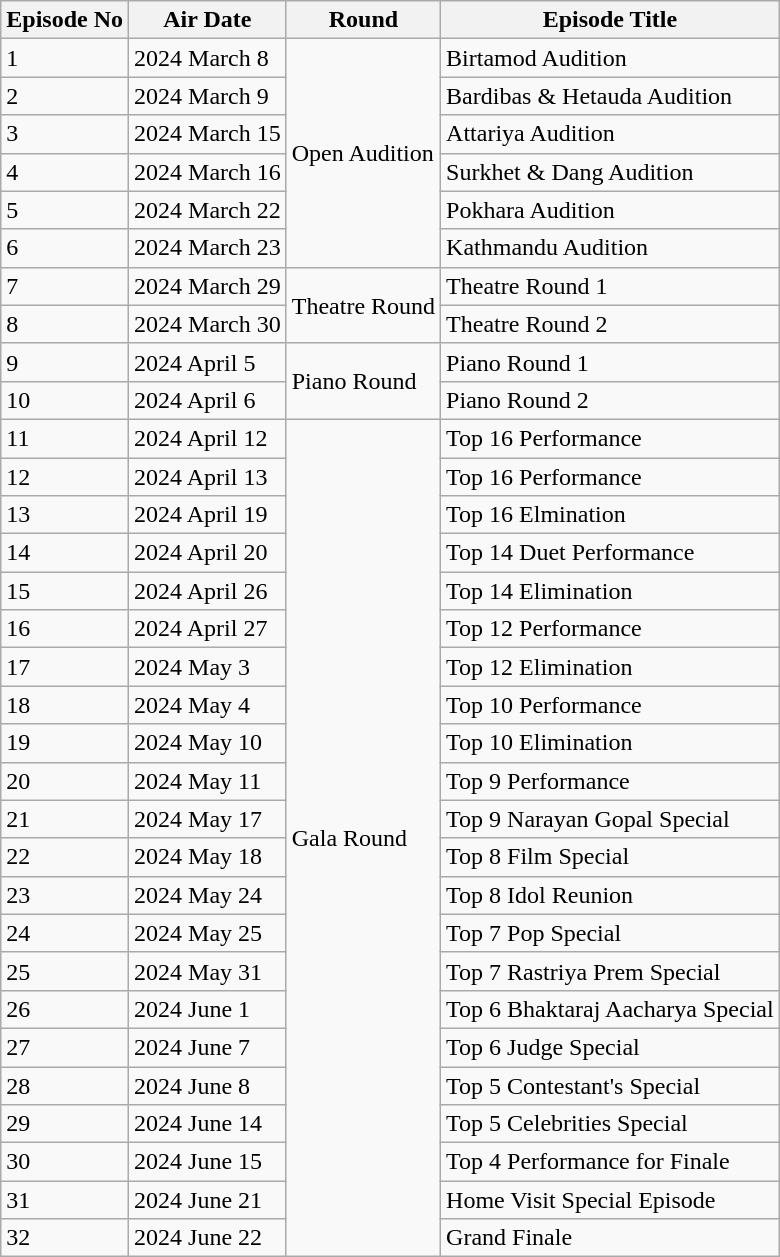<table class="wikitable">
<tr>
<th>Episode No</th>
<th>Air Date</th>
<th>Round</th>
<th>Episode Title</th>
</tr>
<tr>
<td>1</td>
<td>2024 March 8</td>
<td rowspan="6">Open Audition</td>
<td>Birtamod Audition</td>
</tr>
<tr>
<td>2</td>
<td>2024 March 9</td>
<td>Bardibas & Hetauda Audition</td>
</tr>
<tr>
<td>3</td>
<td>2024 March 15</td>
<td>Attariya Audition</td>
</tr>
<tr>
<td>4</td>
<td>2024 March 16</td>
<td>Surkhet & Dang Audition</td>
</tr>
<tr>
<td>5</td>
<td>2024 March 22</td>
<td>Pokhara Audition</td>
</tr>
<tr>
<td>6</td>
<td>2024 March 23</td>
<td>Kathmandu Audition</td>
</tr>
<tr>
<td>7</td>
<td>2024 March 29</td>
<td rowspan="2">Theatre Round</td>
<td>Theatre Round 1</td>
</tr>
<tr>
<td>8</td>
<td>2024 March 30</td>
<td>Theatre Round 2</td>
</tr>
<tr>
<td>9</td>
<td>2024 April 5</td>
<td rowspan="2">Piano Round</td>
<td>Piano Round 1</td>
</tr>
<tr>
<td>10</td>
<td>2024 April 6</td>
<td>Piano Round 2</td>
</tr>
<tr>
<td>11</td>
<td>2024 April 12</td>
<td rowspan="22">Gala Round</td>
<td>Top 16 Performance</td>
</tr>
<tr>
<td>12</td>
<td>2024 April 13</td>
<td>Top 16 Performance</td>
</tr>
<tr>
<td>13</td>
<td>2024 April 19</td>
<td>Top 16 Elmination</td>
</tr>
<tr>
<td>14</td>
<td>2024 April 20</td>
<td>Top 14 Duet Performance</td>
</tr>
<tr>
<td>15</td>
<td>2024 April 26</td>
<td>Top 14 Elimination</td>
</tr>
<tr>
<td>16</td>
<td>2024 April 27</td>
<td>Top 12 Performance</td>
</tr>
<tr>
<td>17</td>
<td>2024 May 3</td>
<td>Top 12 Elimination</td>
</tr>
<tr>
<td>18</td>
<td>2024 May 4</td>
<td>Top 10 Performance</td>
</tr>
<tr>
<td>19</td>
<td>2024 May 10</td>
<td>Top 10 Elimination</td>
</tr>
<tr>
<td>20</td>
<td>2024 May 11</td>
<td>Top 9 Performance</td>
</tr>
<tr>
<td>21</td>
<td>2024 May 17</td>
<td>Top 9 Narayan Gopal Special</td>
</tr>
<tr>
<td>22</td>
<td>2024 May 18</td>
<td>Top 8 Film Special</td>
</tr>
<tr>
<td>23</td>
<td>2024 May 24</td>
<td>Top 8 Idol Reunion</td>
</tr>
<tr>
<td>24</td>
<td>2024 May 25</td>
<td>Top 7 Pop Special</td>
</tr>
<tr>
<td>25</td>
<td>2024 May 31</td>
<td>Top 7 Rastriya Prem Special</td>
</tr>
<tr>
<td>26</td>
<td>2024 June 1</td>
<td>Top 6 Bhaktaraj Aacharya Special</td>
</tr>
<tr>
<td>27</td>
<td>2024 June 7</td>
<td>Top 6 Judge Special</td>
</tr>
<tr>
<td>28</td>
<td>2024 June 8</td>
<td>Top 5 Contestant's Special</td>
</tr>
<tr>
<td>29</td>
<td>2024 June 14</td>
<td>Top 5 Celebrities Special</td>
</tr>
<tr>
<td>30</td>
<td>2024 June 15</td>
<td>Top 4 Performance for Finale</td>
</tr>
<tr>
<td>31</td>
<td>2024 June 21</td>
<td>Home Visit Special Episode</td>
</tr>
<tr>
<td>32</td>
<td>2024 June 22</td>
<td>Grand Finale</td>
</tr>
</table>
